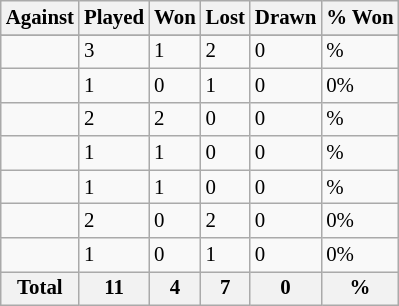<table class="sortable wikitable" style="font-size: 87%;">
<tr>
<th>Against</th>
<th>Played</th>
<th>Won</th>
<th>Lost</th>
<th>Drawn</th>
<th>% Won</th>
</tr>
<tr bgcolor="#d0ffd0" align="center">
</tr>
<tr>
<td align="left"></td>
<td>3</td>
<td>1</td>
<td>2</td>
<td>0</td>
<td>%</td>
</tr>
<tr>
<td align="left"></td>
<td>1</td>
<td>0</td>
<td>1</td>
<td>0</td>
<td>0%</td>
</tr>
<tr>
<td align="left"></td>
<td>2</td>
<td>2</td>
<td>0</td>
<td>0</td>
<td>%</td>
</tr>
<tr>
<td align="left"></td>
<td>1</td>
<td>1</td>
<td>0</td>
<td>0</td>
<td>%</td>
</tr>
<tr>
<td align="left"></td>
<td>1</td>
<td>1</td>
<td>0</td>
<td>0</td>
<td>%</td>
</tr>
<tr>
<td align="left"></td>
<td>2</td>
<td>0</td>
<td>2</td>
<td>0</td>
<td>0%</td>
</tr>
<tr>
<td align="left"></td>
<td>1</td>
<td>0</td>
<td>1</td>
<td>0</td>
<td>0%</td>
</tr>
<tr>
<th>Total</th>
<th><strong>11</strong></th>
<th><strong>4</strong></th>
<th><strong>7</strong></th>
<th><strong>0</strong></th>
<th><strong>%</strong></th>
</tr>
</table>
